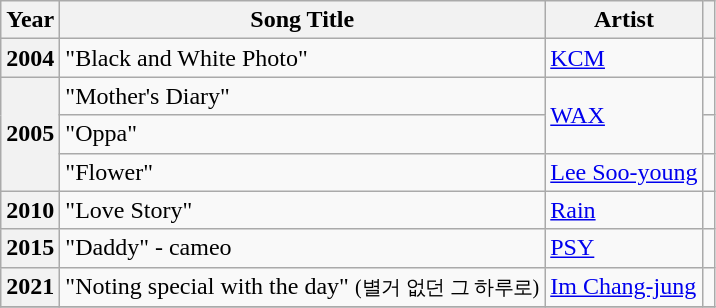<table class="wikitable sortable plainrowheaders">
<tr>
<th scope="col">Year</th>
<th scope="col">Song Title</th>
<th scope="col">Artist</th>
<th scope="col" class="unsortable"></th>
</tr>
<tr>
<th scope="row">2004</th>
<td>"Black and White Photo"</td>
<td><a href='#'>KCM</a></td>
<td></td>
</tr>
<tr>
<th scope="row" rowspan="3">2005</th>
<td>"Mother's Diary"</td>
<td rowspan="2"><a href='#'>WAX</a></td>
<td></td>
</tr>
<tr>
<td>"Oppa"</td>
<td></td>
</tr>
<tr>
<td>"Flower"</td>
<td><a href='#'>Lee Soo-young</a></td>
<td></td>
</tr>
<tr>
<th scope="row">2010</th>
<td>"Love Story"</td>
<td><a href='#'>Rain</a></td>
<td></td>
</tr>
<tr>
<th scope="row">2015</th>
<td>"Daddy" - cameo</td>
<td><a href='#'>PSY</a></td>
<td></td>
</tr>
<tr>
<th scope="row" rowspan="1">2021</th>
<td>"Noting special with the day" <small>(별거 없던 그 하루로)</small></td>
<td><a href='#'>Im Chang-jung</a></td>
<td></td>
</tr>
<tr>
</tr>
</table>
